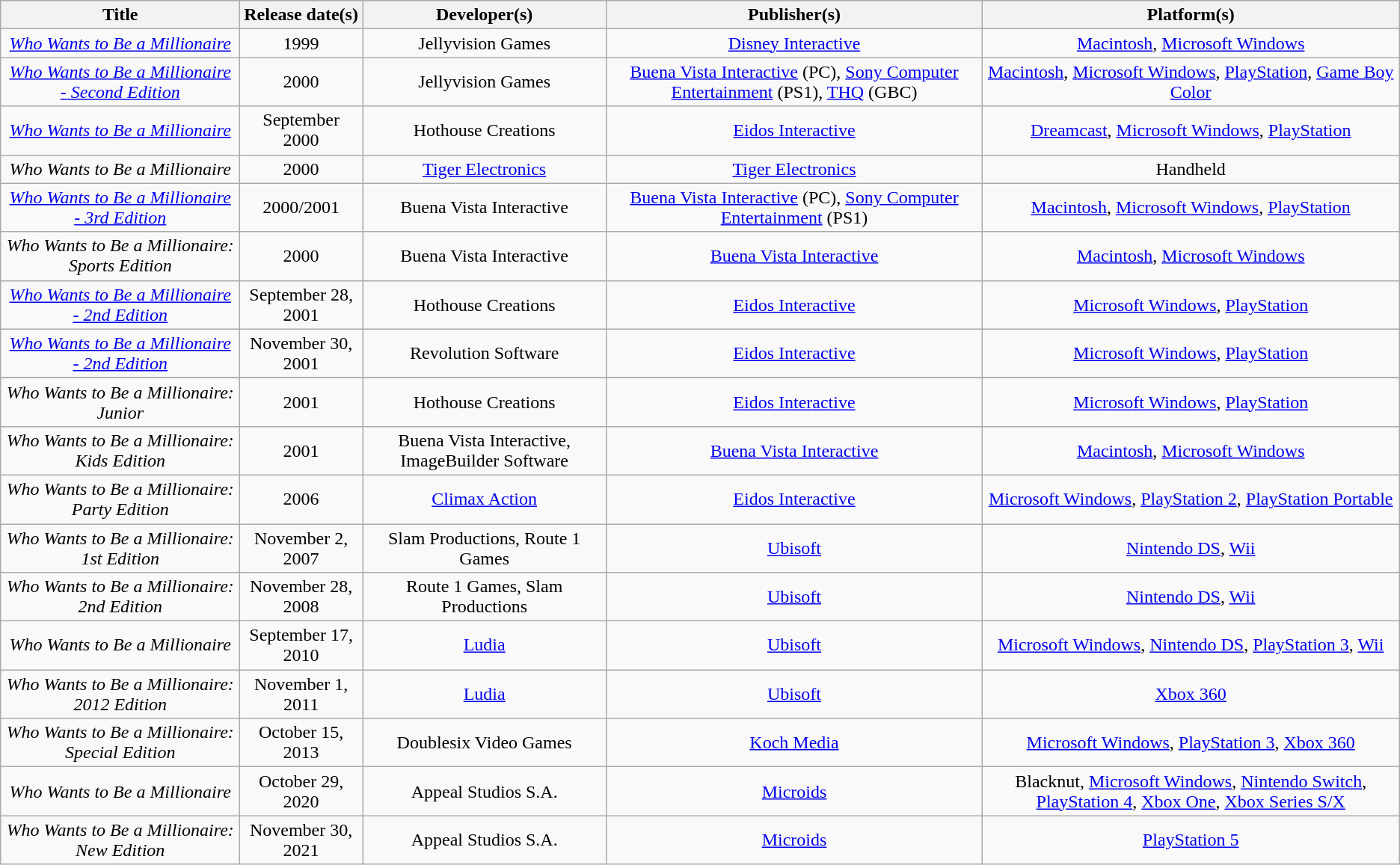<table class="wikitable plainrowheaders" style="text-align: center;">
<tr>
<th scope="col">Title</th>
<th scope="col">Release date(s)</th>
<th scope="col">Developer(s)</th>
<th scope="col">Publisher(s)</th>
<th scope="col">Platform(s)</th>
</tr>
<tr>
<td><em><a href='#'>Who Wants to Be a Millionaire</a></em></td>
<td>1999</td>
<td>Jellyvision Games</td>
<td><a href='#'>Disney Interactive</a></td>
<td><a href='#'>Macintosh</a>, <a href='#'>Microsoft Windows</a></td>
</tr>
<tr>
<td><em><a href='#'>Who Wants to Be a Millionaire - Second Edition</a></em></td>
<td>2000</td>
<td>Jellyvision Games</td>
<td><a href='#'>Buena Vista Interactive</a> (PC), <a href='#'>Sony Computer Entertainment</a> (PS1), <a href='#'>THQ</a> (GBC)</td>
<td><a href='#'>Macintosh</a>, <a href='#'>Microsoft Windows</a>, <a href='#'>PlayStation</a>, <a href='#'>Game Boy Color</a></td>
</tr>
<tr>
<td><em><a href='#'>Who Wants to Be a Millionaire</a></em></td>
<td>September 2000</td>
<td>Hothouse Creations</td>
<td><a href='#'>Eidos Interactive</a></td>
<td><a href='#'>Dreamcast</a>, <a href='#'>Microsoft Windows</a>, <a href='#'>PlayStation</a></td>
</tr>
<tr>
<td><em>Who Wants to Be a Millionaire</em></td>
<td>2000</td>
<td><a href='#'>Tiger Electronics</a></td>
<td><a href='#'>Tiger Electronics</a></td>
<td>Handheld</td>
</tr>
<tr>
<td><em><a href='#'>Who Wants to Be a Millionaire - 3rd Edition</a></em></td>
<td>2000/2001</td>
<td>Buena Vista Interactive</td>
<td><a href='#'>Buena Vista Interactive</a> (PC), <a href='#'>Sony Computer Entertainment</a> (PS1)</td>
<td><a href='#'>Macintosh</a>, <a href='#'>Microsoft Windows</a>, <a href='#'>PlayStation</a></td>
</tr>
<tr>
<td><em>Who Wants to Be a Millionaire: Sports Edition</em></td>
<td>2000</td>
<td>Buena Vista Interactive</td>
<td><a href='#'>Buena Vista Interactive</a></td>
<td><a href='#'>Macintosh</a>, <a href='#'>Microsoft Windows</a></td>
</tr>
<tr>
<td><em><a href='#'>Who Wants to Be a Millionaire - 2nd Edition</a></em></td>
<td>September 28, 2001</td>
<td>Hothouse Creations</td>
<td><a href='#'>Eidos Interactive</a></td>
<td><a href='#'>Microsoft Windows</a>, <a href='#'>PlayStation</a></td>
</tr>
<tr>
<td><em><a href='#'>Who Wants to Be a Millionaire - 2nd Edition</a></em></td>
<td>November 30, 2001</td>
<td>Revolution Software</td>
<td><a href='#'>Eidos Interactive</a></td>
<td><a href='#'>Microsoft Windows</a>, <a href='#'>PlayStation</a></td>
</tr>
<tr>
</tr>
<tr>
<td><em>Who Wants to Be a Millionaire: Junior</em></td>
<td>2001</td>
<td>Hothouse Creations</td>
<td><a href='#'>Eidos Interactive</a></td>
<td><a href='#'>Microsoft Windows</a>, <a href='#'>PlayStation</a></td>
</tr>
<tr>
<td><em>Who Wants to Be a Millionaire: Kids Edition</em></td>
<td>2001</td>
<td>Buena Vista Interactive, ImageBuilder Software</td>
<td><a href='#'>Buena Vista Interactive</a></td>
<td><a href='#'>Macintosh</a>, <a href='#'>Microsoft Windows</a></td>
</tr>
<tr>
<td><em>Who Wants to Be a Millionaire: Party Edition</em></td>
<td>2006</td>
<td><a href='#'>Climax Action</a></td>
<td><a href='#'>Eidos Interactive</a></td>
<td><a href='#'>Microsoft Windows</a>, <a href='#'>PlayStation 2</a>, <a href='#'>PlayStation Portable</a></td>
</tr>
<tr>
<td><em>Who Wants to Be a Millionaire: 1st Edition</em></td>
<td>November 2, 2007</td>
<td>Slam Productions, Route 1 Games</td>
<td><a href='#'>Ubisoft</a></td>
<td><a href='#'>Nintendo DS</a>, <a href='#'>Wii</a></td>
</tr>
<tr>
<td><em>Who Wants to Be a Millionaire: 2nd Edition</em></td>
<td>November 28, 2008</td>
<td>Route 1 Games, Slam Productions</td>
<td><a href='#'>Ubisoft</a></td>
<td><a href='#'>Nintendo DS</a>, <a href='#'>Wii</a></td>
</tr>
<tr>
<td><em>Who Wants to Be a Millionaire</em></td>
<td>September 17, 2010</td>
<td><a href='#'>Ludia</a></td>
<td><a href='#'>Ubisoft</a></td>
<td><a href='#'>Microsoft Windows</a>, <a href='#'>Nintendo DS</a>, <a href='#'>PlayStation 3</a>, <a href='#'>Wii</a></td>
</tr>
<tr>
<td><em>Who Wants to Be a Millionaire: 2012 Edition</em></td>
<td>November 1, 2011</td>
<td><a href='#'>Ludia</a></td>
<td><a href='#'>Ubisoft</a></td>
<td><a href='#'>Xbox 360</a></td>
</tr>
<tr>
<td><em>Who Wants to Be a Millionaire: Special Edition</em></td>
<td>October 15, 2013</td>
<td>Doublesix Video Games</td>
<td><a href='#'>Koch Media</a></td>
<td><a href='#'>Microsoft Windows</a>, <a href='#'>PlayStation 3</a>, <a href='#'>Xbox 360</a></td>
</tr>
<tr>
<td><em>Who Wants to Be a Millionaire</em></td>
<td>October 29, 2020</td>
<td>Appeal Studios S.A.</td>
<td><a href='#'>Microids</a></td>
<td>Blacknut, <a href='#'>Microsoft Windows</a>, <a href='#'>Nintendo Switch</a>, <a href='#'>PlayStation 4</a>, <a href='#'>Xbox One</a>, <a href='#'>Xbox Series S/X</a></td>
</tr>
<tr>
<td><em>Who Wants to Be a Millionaire: New Edition</em></td>
<td>November 30, 2021</td>
<td>Appeal Studios S.A.</td>
<td><a href='#'>Microids</a></td>
<td><a href='#'>PlayStation 5</a></td>
</tr>
</table>
